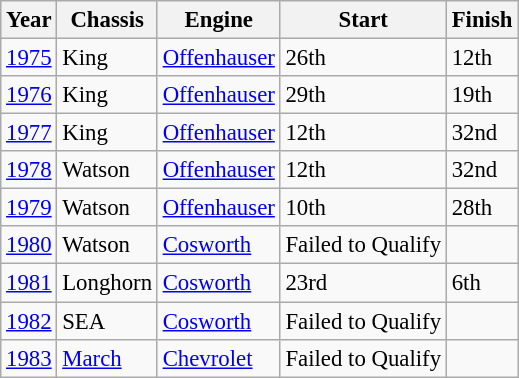<table class="wikitable" style="font-size: 95%;">
<tr>
<th>Year</th>
<th>Chassis</th>
<th>Engine</th>
<th>Start</th>
<th>Finish</th>
</tr>
<tr>
<td><a href='#'>1975</a></td>
<td>King</td>
<td><a href='#'>Offenhauser</a></td>
<td>26th</td>
<td>12th</td>
</tr>
<tr>
<td><a href='#'>1976</a></td>
<td>King</td>
<td><a href='#'>Offenhauser</a></td>
<td>29th</td>
<td>19th</td>
</tr>
<tr>
<td><a href='#'>1977</a></td>
<td>King</td>
<td><a href='#'>Offenhauser</a></td>
<td>12th</td>
<td>32nd</td>
</tr>
<tr>
<td><a href='#'>1978</a></td>
<td>Watson</td>
<td><a href='#'>Offenhauser</a></td>
<td>12th</td>
<td>32nd</td>
</tr>
<tr>
<td><a href='#'>1979</a></td>
<td>Watson</td>
<td><a href='#'>Offenhauser</a></td>
<td>10th</td>
<td>28th</td>
</tr>
<tr>
<td><a href='#'>1980</a></td>
<td>Watson</td>
<td><a href='#'>Cosworth</a></td>
<td>Failed to Qualify</td>
<td></td>
</tr>
<tr>
<td><a href='#'>1981</a></td>
<td>Longhorn</td>
<td><a href='#'>Cosworth</a></td>
<td>23rd</td>
<td>6th</td>
</tr>
<tr>
<td><a href='#'>1982</a></td>
<td>SEA</td>
<td><a href='#'>Cosworth</a></td>
<td>Failed to Qualify</td>
<td></td>
</tr>
<tr>
<td><a href='#'>1983</a></td>
<td><a href='#'>March</a></td>
<td><a href='#'>Chevrolet</a></td>
<td>Failed to Qualify</td>
<td></td>
</tr>
</table>
